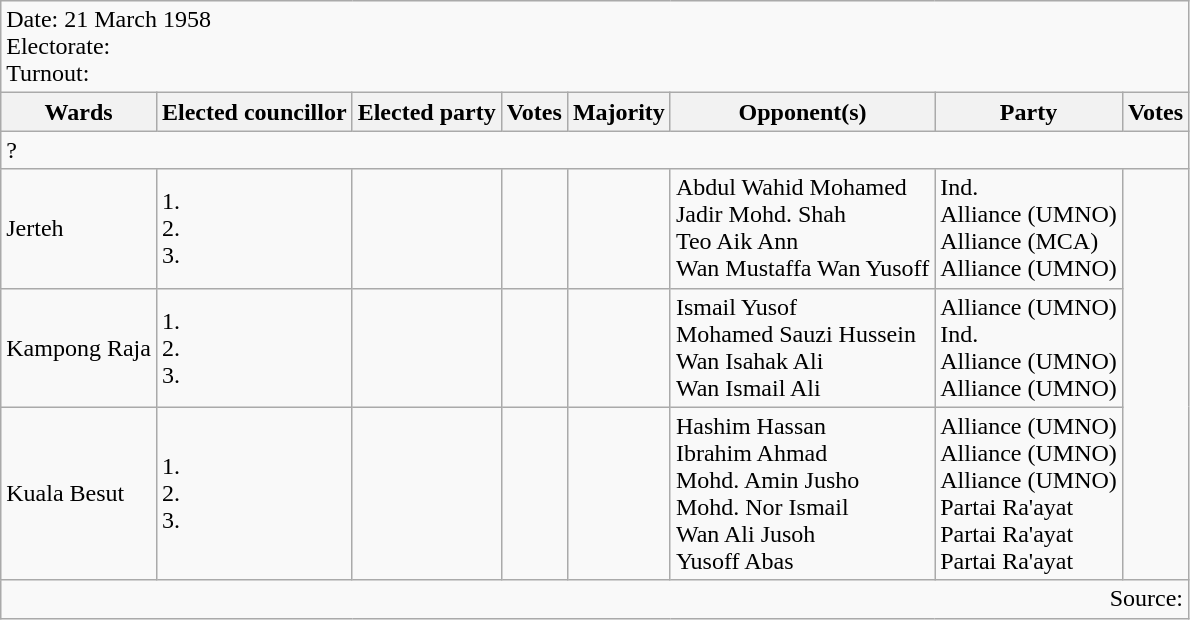<table class=wikitable>
<tr>
<td colspan=8>Date: 21 March 1958<br>Electorate: <br>Turnout:</td>
</tr>
<tr>
<th>Wards</th>
<th>Elected councillor</th>
<th>Elected party</th>
<th>Votes</th>
<th>Majority</th>
<th>Opponent(s)</th>
<th>Party</th>
<th>Votes</th>
</tr>
<tr>
<td colspan=8>?</td>
</tr>
<tr>
<td>Jerteh</td>
<td>1.<br>2.<br>3.</td>
<td></td>
<td></td>
<td></td>
<td>Abdul Wahid Mohamed<br>Jadir Mohd. Shah<br>Teo Aik Ann<br>Wan Mustaffa Wan Yusoff</td>
<td>Ind.<br>Alliance (UMNO)<br>Alliance (MCA)<br>Alliance (UMNO)</td>
</tr>
<tr>
<td>Kampong Raja</td>
<td>1.<br>2.<br>3.</td>
<td></td>
<td></td>
<td></td>
<td>Ismail Yusof<br>Mohamed Sauzi Hussein<br>Wan Isahak Ali<br>Wan Ismail Ali</td>
<td>Alliance (UMNO)<br>Ind.<br>Alliance (UMNO)<br>Alliance (UMNO)</td>
</tr>
<tr>
<td>Kuala Besut</td>
<td>1.<br>2.<br>3.</td>
<td></td>
<td></td>
<td></td>
<td>Hashim Hassan<br>Ibrahim Ahmad<br>Mohd. Amin Jusho<br>Mohd. Nor Ismail<br>Wan Ali Jusoh<br>Yusoff Abas</td>
<td>Alliance (UMNO)<br>Alliance (UMNO)<br>Alliance (UMNO)<br>Partai Ra'ayat<br>Partai Ra'ayat<br>Partai Ra'ayat</td>
</tr>
<tr>
<td colspan="8" style="text-align:right;">Source: </td>
</tr>
</table>
